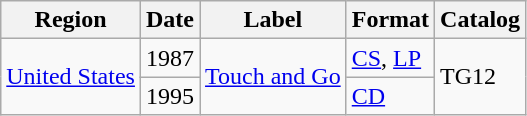<table class="wikitable">
<tr>
<th>Region</th>
<th>Date</th>
<th>Label</th>
<th>Format</th>
<th>Catalog</th>
</tr>
<tr>
<td rowspan="2"><a href='#'>United States</a></td>
<td>1987</td>
<td rowspan="2"><a href='#'>Touch and Go</a></td>
<td><a href='#'>CS</a>, <a href='#'>LP</a></td>
<td rowspan="2">TG12</td>
</tr>
<tr>
<td>1995</td>
<td><a href='#'>CD</a></td>
</tr>
</table>
